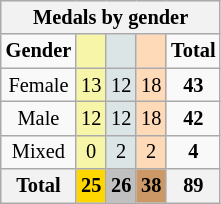<table class="wikitable" style="font-size:85%">
<tr style="background:#efefef;">
<th colspan=7><strong>Medals by gender</strong></th>
</tr>
<tr align=center>
<td><strong>Gender</strong></td>
<td bgcolor=#f7f6a8></td>
<td bgcolor=#dce5e5></td>
<td bgcolor=#ffdab9></td>
<td><strong>Total</strong></td>
</tr>
<tr align=center>
<td>Female</td>
<td style="background:#F7F6A8;">13</td>
<td style="background:#DCE5E5;">12</td>
<td style="background:#FFDAB9;">18</td>
<td><strong>43</strong></td>
</tr>
<tr align=center>
<td>Male</td>
<td style="background:#F7F6A8;">12</td>
<td style="background:#DCE5E5;">12</td>
<td style="background:#FFDAB9;">18</td>
<td><strong>42</strong></td>
</tr>
<tr align=center>
<td>Mixed</td>
<td style="background:#F7F6A8;">0</td>
<td style="background:#DCE5E5;">2</td>
<td style="background:#FFDAB9;">2</td>
<td><strong>4</strong></td>
</tr>
<tr align=center>
<th><strong>Total</strong></th>
<th style="background:gold;"><strong>25</strong></th>
<th style="background:silver;"><strong>26</strong></th>
<th style="background:#c96;"><strong>38</strong></th>
<th><strong>89</strong></th>
</tr>
</table>
